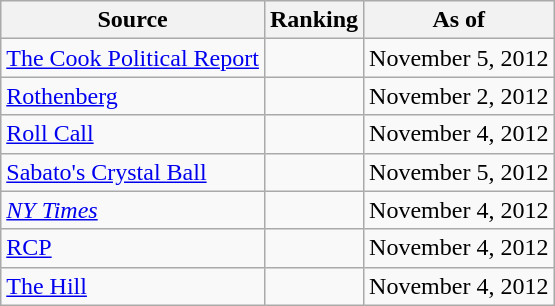<table class="wikitable" style="text-align:center">
<tr>
<th>Source</th>
<th>Ranking</th>
<th>As of</th>
</tr>
<tr>
<td align=left><a href='#'>The Cook Political Report</a></td>
<td></td>
<td>November 5, 2012</td>
</tr>
<tr>
<td align=left><a href='#'>Rothenberg</a></td>
<td></td>
<td>November 2, 2012</td>
</tr>
<tr>
<td align=left><a href='#'>Roll Call</a></td>
<td></td>
<td>November 4, 2012</td>
</tr>
<tr>
<td align=left><a href='#'>Sabato's Crystal Ball</a></td>
<td></td>
<td>November 5, 2012</td>
</tr>
<tr>
<td align=left><a href='#'><em>NY Times</em></a></td>
<td></td>
<td>November 4, 2012</td>
</tr>
<tr>
<td align="left"><a href='#'>RCP</a></td>
<td></td>
<td>November 4, 2012</td>
</tr>
<tr>
<td align=left><a href='#'>The Hill</a></td>
<td></td>
<td>November 4, 2012</td>
</tr>
</table>
